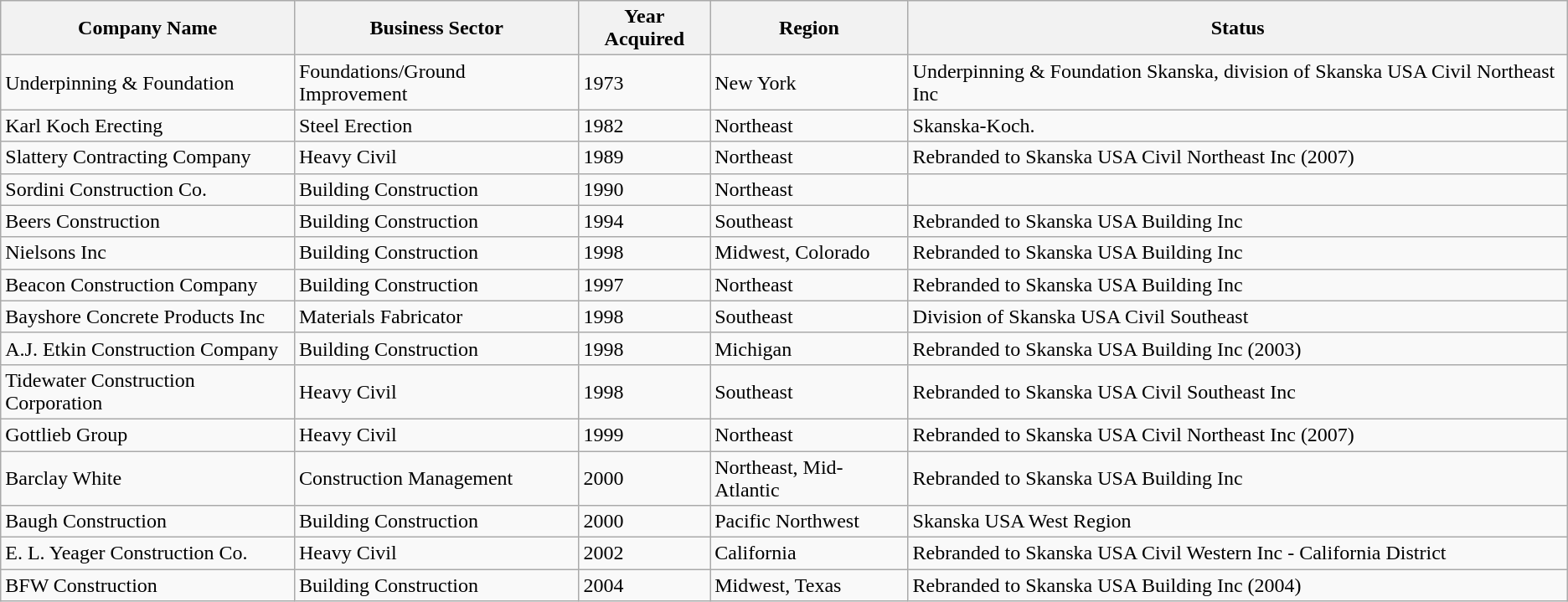<table class="wikitable">
<tr>
<th>Company Name</th>
<th>Business Sector</th>
<th>Year Acquired</th>
<th>Region</th>
<th>Status</th>
</tr>
<tr>
<td>Underpinning & Foundation</td>
<td>Foundations/Ground Improvement</td>
<td>1973</td>
<td>New York</td>
<td>Underpinning & Foundation Skanska, division of Skanska USA Civil Northeast Inc</td>
</tr>
<tr>
<td>Karl Koch Erecting</td>
<td>Steel Erection</td>
<td>1982</td>
<td>Northeast</td>
<td>Skanska-Koch.</td>
</tr>
<tr>
<td>Slattery Contracting Company</td>
<td>Heavy Civil</td>
<td>1989</td>
<td>Northeast</td>
<td>Rebranded to Skanska USA Civil Northeast Inc (2007)</td>
</tr>
<tr>
<td>Sordini Construction Co.</td>
<td>Building Construction</td>
<td>1990</td>
<td>Northeast</td>
<td></td>
</tr>
<tr>
<td>Beers Construction</td>
<td>Building Construction</td>
<td>1994</td>
<td>Southeast</td>
<td>Rebranded to Skanska USA Building Inc</td>
</tr>
<tr>
<td>Nielsons Inc</td>
<td>Building Construction</td>
<td>1998</td>
<td>Midwest, Colorado</td>
<td>Rebranded to Skanska USA Building Inc</td>
</tr>
<tr>
<td>Beacon Construction Company</td>
<td>Building Construction</td>
<td>1997</td>
<td>Northeast</td>
<td>Rebranded to Skanska USA Building Inc</td>
</tr>
<tr>
<td>Bayshore Concrete Products Inc</td>
<td>Materials Fabricator</td>
<td>1998</td>
<td>Southeast</td>
<td>Division of Skanska USA Civil Southeast</td>
</tr>
<tr>
<td>A.J. Etkin Construction Company</td>
<td>Building Construction</td>
<td>1998</td>
<td>Michigan</td>
<td>Rebranded to Skanska USA Building Inc (2003)</td>
</tr>
<tr>
<td>Tidewater Construction Corporation</td>
<td>Heavy Civil</td>
<td>1998</td>
<td>Southeast</td>
<td>Rebranded to Skanska USA Civil Southeast Inc</td>
</tr>
<tr>
<td>Gottlieb Group</td>
<td>Heavy Civil</td>
<td>1999</td>
<td>Northeast</td>
<td>Rebranded to Skanska USA Civil Northeast Inc (2007)</td>
</tr>
<tr>
<td>Barclay White</td>
<td>Construction Management</td>
<td>2000</td>
<td>Northeast, Mid-Atlantic</td>
<td>Rebranded to Skanska USA Building Inc</td>
</tr>
<tr>
<td>Baugh Construction</td>
<td>Building Construction</td>
<td>2000</td>
<td>Pacific Northwest</td>
<td>Skanska USA West Region</td>
</tr>
<tr>
<td>E. L. Yeager Construction Co.</td>
<td>Heavy Civil</td>
<td>2002</td>
<td>California</td>
<td>Rebranded to Skanska USA Civil Western Inc - California District</td>
</tr>
<tr>
<td>BFW Construction</td>
<td>Building Construction</td>
<td>2004</td>
<td>Midwest, Texas</td>
<td>Rebranded to Skanska USA Building Inc (2004)</td>
</tr>
</table>
